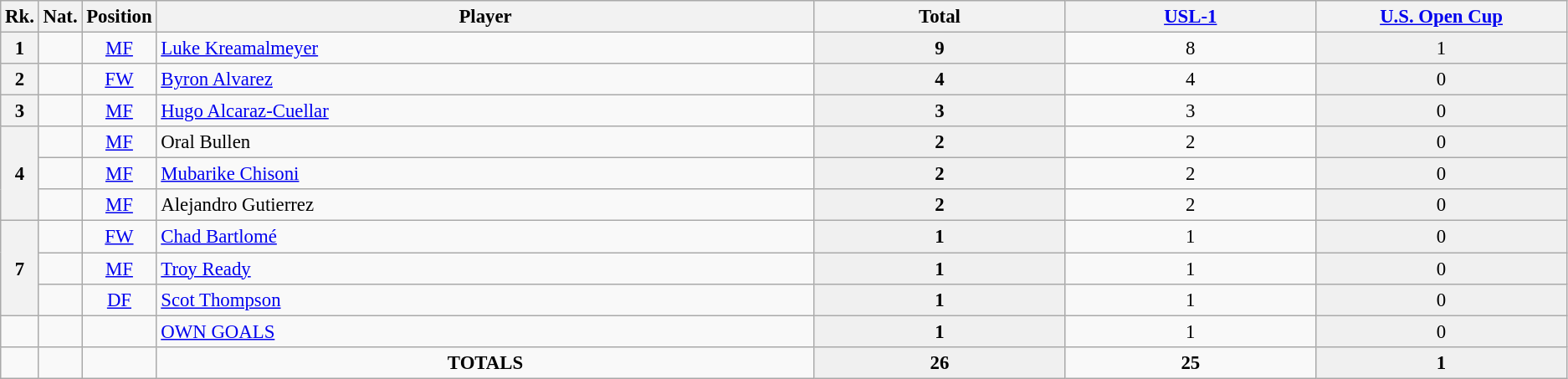<table class="wikitable" style="font-size:95%; text-align:center;">
<tr>
<th width="1%">Rk.</th>
<th width="1%">Nat.</th>
<th width="1%">Position</th>
<th width="42%">Player</th>
<th width=80>Total</th>
<th width=80><a href='#'>USL-1</a></th>
<th width=80><a href='#'>U.S. Open Cup</a></th>
</tr>
<tr>
<th rowspan="1"><strong>1</strong></th>
<td></td>
<td><a href='#'>MF</a></td>
<td style="text-align: left;"><a href='#'>Luke Kreamalmeyer</a></td>
<td style="background: #F0F0F0;"><strong>9</strong></td>
<td>8</td>
<td style="background: #F0F0F0;">1</td>
</tr>
<tr>
<th rowspan="1"><strong>2</strong></th>
<td></td>
<td><a href='#'>FW</a></td>
<td style="text-align: left;"><a href='#'>Byron Alvarez</a></td>
<td style="background: #F0F0F0;"><strong>4</strong></td>
<td>4</td>
<td style="background: #F0F0F0;">0</td>
</tr>
<tr>
<th rowspan="1"><strong>3</strong></th>
<td></td>
<td><a href='#'>MF</a></td>
<td style="text-align: left;"><a href='#'>Hugo Alcaraz-Cuellar</a></td>
<td style="background: #F0F0F0;"><strong>3</strong></td>
<td>3</td>
<td style="background: #F0F0F0;">0</td>
</tr>
<tr>
<th rowspan="3"><strong>4</strong></th>
<td></td>
<td><a href='#'>MF</a></td>
<td style="text-align: left;">Oral Bullen</td>
<td style="background: #F0F0F0;"><strong>2</strong></td>
<td>2</td>
<td style="background: #F0F0F0;">0</td>
</tr>
<tr>
<td></td>
<td><a href='#'>MF</a></td>
<td style="text-align: left;"><a href='#'>Mubarike Chisoni</a></td>
<td style="background: #F0F0F0;"><strong>2</strong></td>
<td>2</td>
<td style="background: #F0F0F0;">0</td>
</tr>
<tr>
<td></td>
<td><a href='#'>MF</a></td>
<td style="text-align: left;">Alejandro Gutierrez</td>
<td style="background: #F0F0F0;"><strong>2</strong></td>
<td>2</td>
<td style="background: #F0F0F0;">0</td>
</tr>
<tr>
<th rowspan="3"><strong>7</strong></th>
<td></td>
<td><a href='#'>FW</a></td>
<td style="text-align: left;"><a href='#'>Chad Bartlomé</a></td>
<td style="background: #F0F0F0;"><strong>1</strong></td>
<td>1</td>
<td style="background: #F0F0F0;">0</td>
</tr>
<tr>
<td></td>
<td><a href='#'>MF</a></td>
<td style="text-align: left;"><a href='#'>Troy Ready</a></td>
<td style="background: #F0F0F0;"><strong>1</strong></td>
<td>1</td>
<td style="background: #F0F0F0;">0</td>
</tr>
<tr>
<td></td>
<td><a href='#'>DF</a></td>
<td style="text-align: left;"><a href='#'>Scot Thompson</a></td>
<td style="background: #F0F0F0;"><strong>1</strong></td>
<td>1</td>
<td style="background: #F0F0F0;">0</td>
</tr>
<tr>
<td></td>
<td></td>
<td></td>
<td style="text-align: left;"><a href='#'>OWN GOALS</a></td>
<td style="background: #F0F0F0;"><strong>1</strong></td>
<td>1</td>
<td style="background: #F0F0F0;">0</td>
</tr>
<tr>
<td></td>
<td></td>
<td></td>
<td><strong>TOTALS</strong></td>
<td style="background: #F0F0F0;"><strong>26</strong></td>
<td><strong>25</strong></td>
<td style="background: #F0F0F0;"><strong>1</strong></td>
</tr>
</table>
